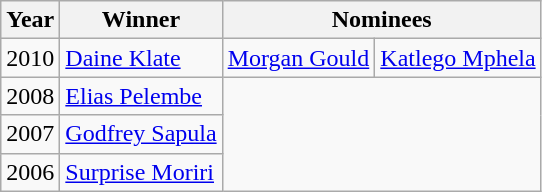<table class="wikitable">
<tr>
<th>Year</th>
<th>Winner</th>
<th colspan="2">Nominees</th>
</tr>
<tr>
<td>2010</td>
<td><a href='#'>Daine Klate</a></td>
<td><a href='#'>Morgan Gould</a></td>
<td><a href='#'>Katlego Mphela</a></td>
</tr>
<tr>
<td>2008</td>
<td><a href='#'>Elias Pelembe</a></td>
</tr>
<tr>
<td>2007</td>
<td><a href='#'>Godfrey Sapula</a></td>
</tr>
<tr>
<td>2006</td>
<td><a href='#'>Surprise Moriri</a></td>
</tr>
</table>
